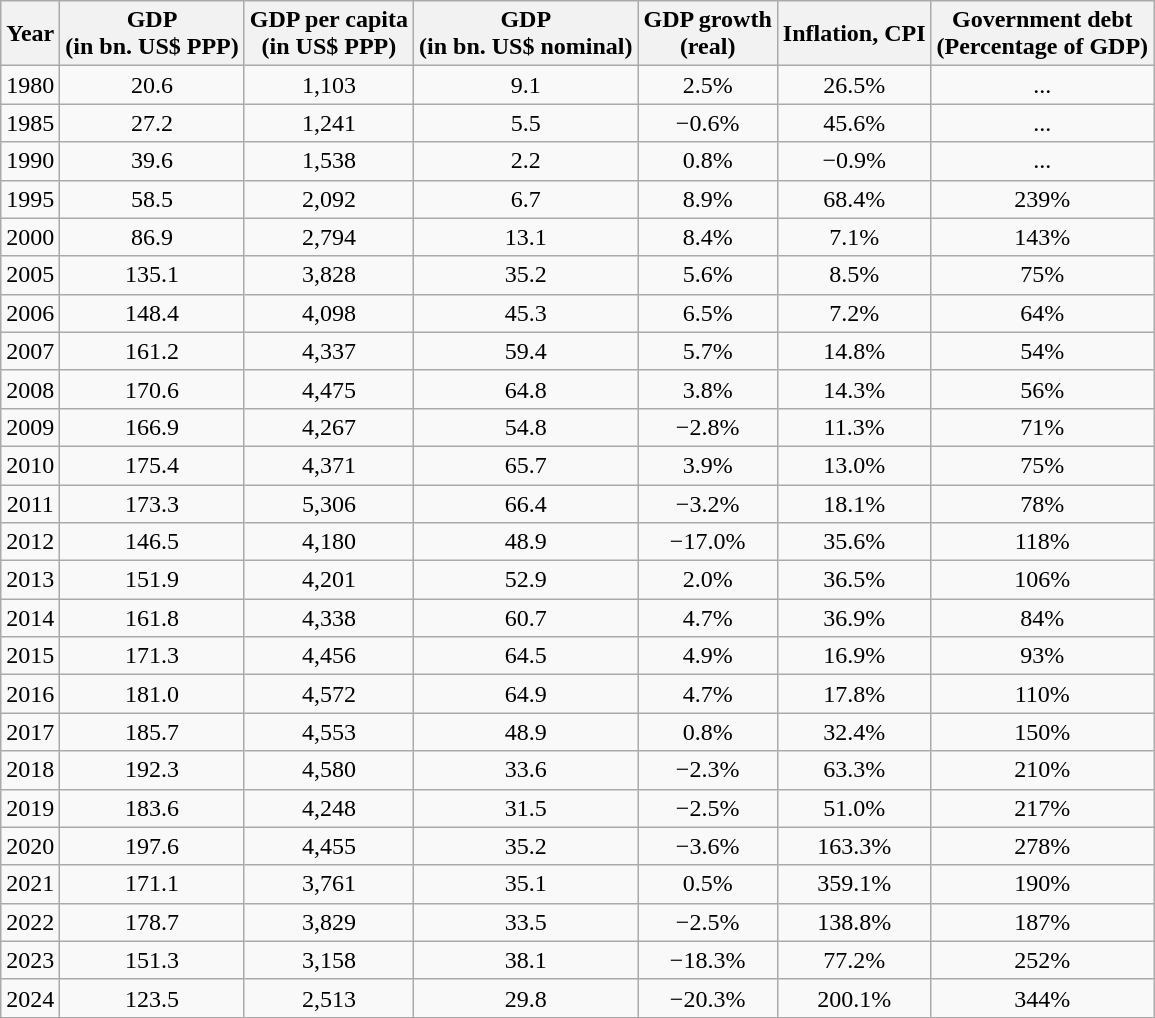<table class="wikitable" style="text-align:center; vertical-align:middle;">
<tr>
<th style="font-weight:bold;">Year</th>
<th>GDP<br>(in bn. US$ PPP)</th>
<th>GDP per capita<br>(in US$ PPP)</th>
<th>GDP<br>(in bn. US$ nominal)</th>
<th>GDP growth<br>(real)</th>
<th>Inflation, CPI<br></th>
<th>Government debt<br>(Percentage of GDP)</th>
</tr>
<tr>
<td>1980</td>
<td>20.6</td>
<td>1,103</td>
<td>9.1</td>
<td>2.5%</td>
<td>26.5%</td>
<td>...</td>
</tr>
<tr>
<td>1985</td>
<td>27.2</td>
<td>1,241</td>
<td>5.5</td>
<td>−0.6%</td>
<td>45.6%</td>
<td>...</td>
</tr>
<tr>
<td>1990</td>
<td>39.6</td>
<td>1,538</td>
<td>2.2</td>
<td>0.8%</td>
<td>−0.9%</td>
<td>...</td>
</tr>
<tr>
<td>1995</td>
<td>58.5</td>
<td>2,092</td>
<td>6.7</td>
<td>8.9%</td>
<td>68.4%</td>
<td>239%</td>
</tr>
<tr>
<td>2000</td>
<td>86.9</td>
<td>2,794</td>
<td>13.1</td>
<td>8.4%</td>
<td>7.1%</td>
<td>143%</td>
</tr>
<tr>
<td>2005</td>
<td>135.1</td>
<td>3,828</td>
<td>35.2</td>
<td>5.6%</td>
<td>8.5%</td>
<td>75%</td>
</tr>
<tr>
<td>2006</td>
<td>148.4</td>
<td>4,098</td>
<td>45.3</td>
<td>6.5%</td>
<td>7.2%</td>
<td>64%</td>
</tr>
<tr>
<td>2007</td>
<td>161.2</td>
<td>4,337</td>
<td>59.4</td>
<td>5.7%</td>
<td>14.8%</td>
<td>54%</td>
</tr>
<tr>
<td>2008</td>
<td>170.6</td>
<td>4,475</td>
<td>64.8</td>
<td>3.8%</td>
<td>14.3%</td>
<td>56%</td>
</tr>
<tr>
<td>2009</td>
<td>166.9</td>
<td>4,267</td>
<td>54.8</td>
<td>−2.8%</td>
<td>11.3%</td>
<td>71%</td>
</tr>
<tr>
<td>2010</td>
<td>175.4</td>
<td>4,371</td>
<td>65.7</td>
<td>3.9%</td>
<td>13.0%</td>
<td>75%</td>
</tr>
<tr>
<td>2011</td>
<td>173.3</td>
<td>5,306</td>
<td>66.4</td>
<td>−3.2%</td>
<td>18.1%</td>
<td>78%</td>
</tr>
<tr>
<td>2012</td>
<td>146.5</td>
<td>4,180</td>
<td>48.9</td>
<td>−17.0%</td>
<td>35.6%</td>
<td>118%</td>
</tr>
<tr>
<td>2013</td>
<td>151.9</td>
<td>4,201</td>
<td>52.9</td>
<td>2.0%</td>
<td>36.5%</td>
<td>106%</td>
</tr>
<tr>
<td>2014</td>
<td>161.8</td>
<td>4,338</td>
<td>60.7</td>
<td>4.7%</td>
<td>36.9%</td>
<td>84%</td>
</tr>
<tr>
<td>2015</td>
<td>171.3</td>
<td>4,456</td>
<td>64.5</td>
<td>4.9%</td>
<td>16.9%</td>
<td>93%</td>
</tr>
<tr>
<td>2016</td>
<td>181.0</td>
<td>4,572</td>
<td>64.9</td>
<td>4.7%</td>
<td>17.8%</td>
<td>110%</td>
</tr>
<tr>
<td>2017</td>
<td>185.7</td>
<td>4,553</td>
<td>48.9</td>
<td>0.8%</td>
<td>32.4%</td>
<td>150%</td>
</tr>
<tr>
<td>2018</td>
<td>192.3</td>
<td>4,580</td>
<td>33.6</td>
<td>−2.3%</td>
<td>63.3%</td>
<td>210%</td>
</tr>
<tr>
<td>2019</td>
<td>183.6</td>
<td>4,248</td>
<td>31.5</td>
<td>−2.5%</td>
<td>51.0%</td>
<td>217%</td>
</tr>
<tr>
<td>2020</td>
<td>197.6</td>
<td>4,455</td>
<td>35.2</td>
<td>−3.6%</td>
<td>163.3%</td>
<td>278%</td>
</tr>
<tr>
<td>2021</td>
<td>171.1</td>
<td>3,761</td>
<td>35.1</td>
<td>0.5%</td>
<td>359.1%</td>
<td>190%</td>
</tr>
<tr>
<td>2022</td>
<td>178.7</td>
<td>3,829</td>
<td>33.5</td>
<td>−2.5%</td>
<td>138.8%</td>
<td>187%</td>
</tr>
<tr>
<td>2023</td>
<td>151.3</td>
<td>3,158</td>
<td>38.1</td>
<td>−18.3%</td>
<td>77.2%</td>
<td>252%</td>
</tr>
<tr>
<td>2024</td>
<td>123.5</td>
<td>2,513</td>
<td>29.8</td>
<td>−20.3%</td>
<td>200.1%</td>
<td>344%</td>
</tr>
</table>
